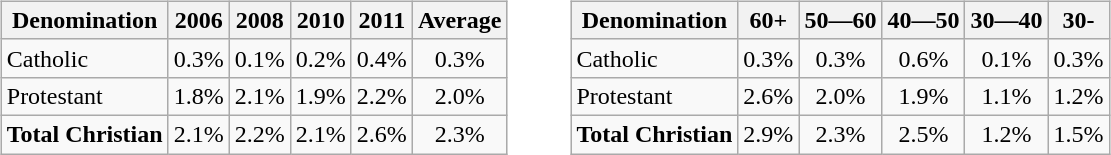<table style="with:100%">
<tr>
<td style="width:50%"><br><table class="wikitable">
<tr>
<th rowspan="1">Denomination</th>
<th colspan="1">2006</th>
<th colspan="1">2008</th>
<th colspan="1">2010</th>
<th colspan="1">2011</th>
<th colspan="1">Average</th>
</tr>
<tr>
<td>Catholic</td>
<td align=center>0.3%</td>
<td align=center>0.1%</td>
<td align=center>0.2%</td>
<td align=center>0.4%</td>
<td align=center>0.3%</td>
</tr>
<tr>
<td>Protestant</td>
<td align=center>1.8%</td>
<td align=center>2.1%</td>
<td align=center>1.9%</td>
<td align=center>2.2%</td>
<td align=center>2.0%</td>
</tr>
<tr>
<td><strong>Total Christian</strong></td>
<td align=center>2.1%</td>
<td align=center>2.2%</td>
<td align=center>2.1%</td>
<td align=center>2.6%</td>
<td align=center>2.3%</td>
</tr>
</table>
</td>
<td style="width:50%"><br><table class="wikitable">
<tr>
<th rowspan="1">Denomination</th>
<th colspan="1">60+</th>
<th colspan="1">50—60</th>
<th colspan="1">40—50</th>
<th colspan="1">30—40</th>
<th colspan="1">30-</th>
</tr>
<tr>
<td>Catholic</td>
<td align=center>0.3%</td>
<td align=center>0.3%</td>
<td align=center>0.6%</td>
<td align=center>0.1%</td>
<td align=center>0.3%</td>
</tr>
<tr>
<td>Protestant</td>
<td align=center>2.6%</td>
<td align=center>2.0%</td>
<td align=center>1.9%</td>
<td align=center>1.1%</td>
<td align=center>1.2%</td>
</tr>
<tr>
<td><strong>Total Christian</strong></td>
<td align=center>2.9%</td>
<td align=center>2.3%</td>
<td align=center>2.5%</td>
<td align=center>1.2%</td>
<td align=center>1.5%</td>
</tr>
</table>
</td>
</tr>
</table>
